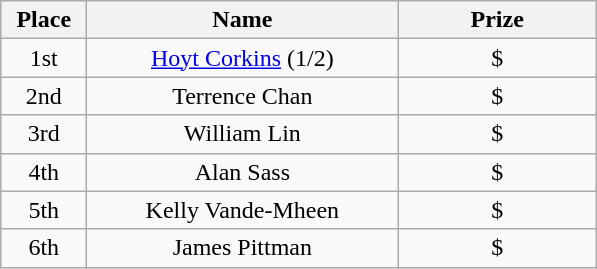<table class="wikitable" style="text-align:center">
<tr>
<th width="50">Place</th>
<th width="200">Name</th>
<th width="125">Prize</th>
</tr>
<tr>
<td>1st</td>
<td><a href='#'>Hoyt Corkins</a> (1/2)</td>
<td>$</td>
</tr>
<tr>
<td>2nd</td>
<td>Terrence Chan</td>
<td>$</td>
</tr>
<tr>
<td>3rd</td>
<td>William Lin</td>
<td>$</td>
</tr>
<tr>
<td>4th</td>
<td>Alan Sass</td>
<td>$</td>
</tr>
<tr>
<td>5th</td>
<td>Kelly Vande-Mheen</td>
<td>$</td>
</tr>
<tr>
<td>6th</td>
<td>James Pittman</td>
<td>$</td>
</tr>
</table>
